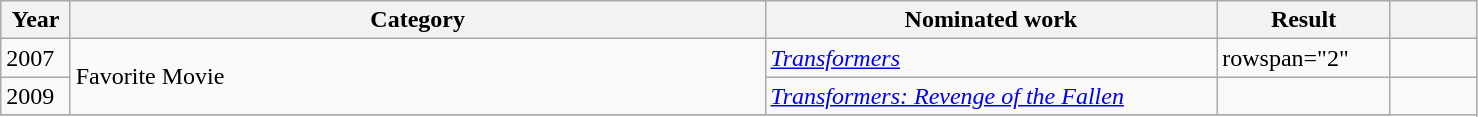<table class=wikitable>
<tr>
<th width=4%>Year</th>
<th width=40%>Category</th>
<th width=26%>Nominated work</th>
<th width=10%>Result</th>
<th width=5%></th>
</tr>
<tr>
<td>2007</td>
<td rowspan="2">Favorite Movie</td>
<td><em><a href='#'>Transformers</a></em></td>
<td>rowspan="2" </td>
<td></td>
</tr>
<tr>
<td>2009</td>
<td><em><a href='#'>Transformers: Revenge of the Fallen</a></em></td>
<td></td>
</tr>
<tr>
</tr>
</table>
